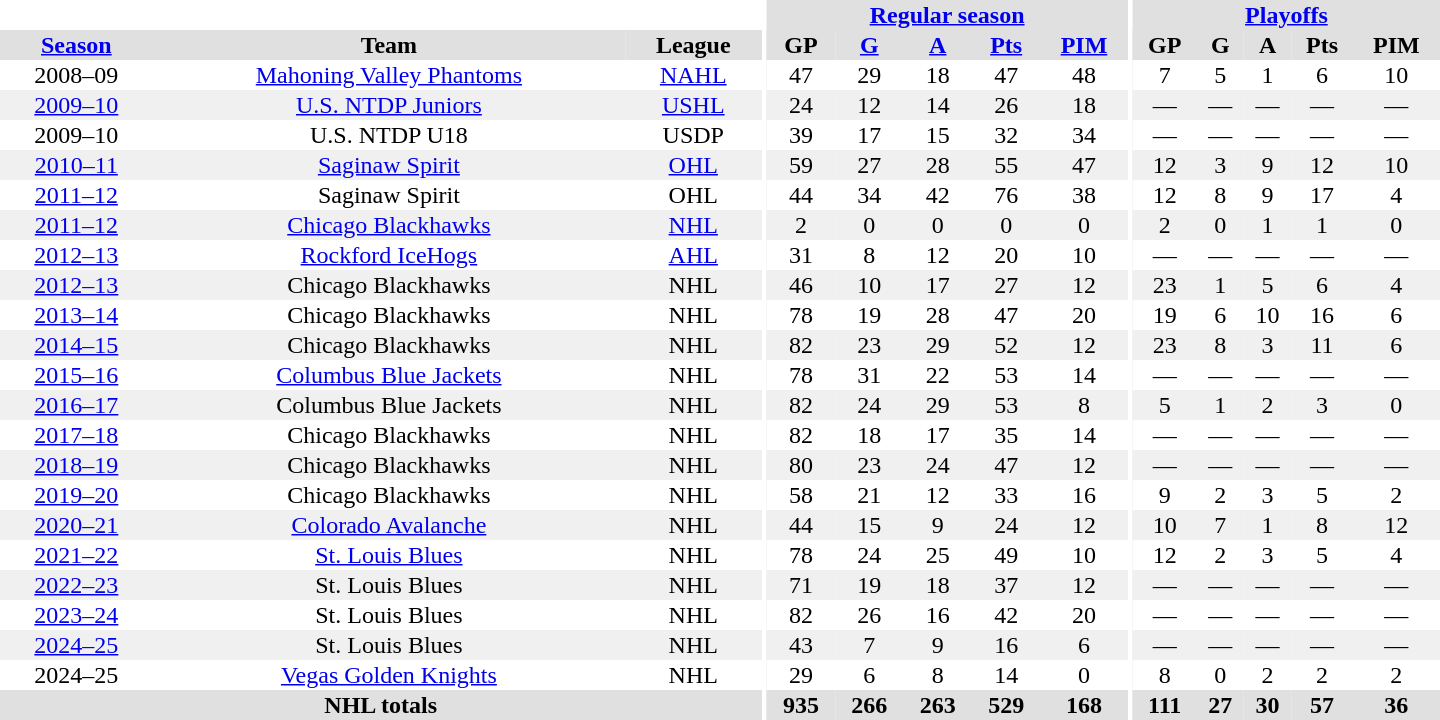<table border="0" cellpadding="1" cellspacing="0" style="text-align:center; width:60em">
<tr bgcolor="#e0e0e0">
<th colspan="3" bgcolor="#ffffff"></th>
<th rowspan="98" bgcolor="#ffffff"></th>
<th colspan="5"><a href='#'>Regular season</a></th>
<th rowspan="98" bgcolor="#ffffff"></th>
<th colspan="5"><a href='#'>Playoffs</a></th>
</tr>
<tr bgcolor="#e0e0e0">
<th><a href='#'>Season</a></th>
<th>Team</th>
<th>League</th>
<th>GP</th>
<th><a href='#'>G</a></th>
<th><a href='#'>A</a></th>
<th><a href='#'>Pts</a></th>
<th><a href='#'>PIM</a></th>
<th>GP</th>
<th>G</th>
<th>A</th>
<th>Pts</th>
<th>PIM</th>
</tr>
<tr>
<td>2008–09</td>
<td><a href='#'>Mahoning Valley Phantoms</a></td>
<td><a href='#'>NAHL</a></td>
<td>47</td>
<td>29</td>
<td>18</td>
<td>47</td>
<td>48</td>
<td>7</td>
<td>5</td>
<td>1</td>
<td>6</td>
<td>10</td>
</tr>
<tr bgcolor="#f0f0f0">
<td><a href='#'>2009–10</a></td>
<td><a href='#'>U.S. NTDP Juniors</a></td>
<td><a href='#'>USHL</a></td>
<td>24</td>
<td>12</td>
<td>14</td>
<td>26</td>
<td>18</td>
<td>—</td>
<td>—</td>
<td>—</td>
<td>—</td>
<td>—</td>
</tr>
<tr>
<td>2009–10</td>
<td>U.S. NTDP U18</td>
<td>USDP</td>
<td>39</td>
<td>17</td>
<td>15</td>
<td>32</td>
<td>34</td>
<td>—</td>
<td>—</td>
<td>—</td>
<td>—</td>
<td>—</td>
</tr>
<tr bgcolor="#f0f0f0">
<td><a href='#'>2010–11</a></td>
<td><a href='#'>Saginaw Spirit</a></td>
<td><a href='#'>OHL</a></td>
<td>59</td>
<td>27</td>
<td>28</td>
<td>55</td>
<td>47</td>
<td>12</td>
<td>3</td>
<td>9</td>
<td>12</td>
<td>10</td>
</tr>
<tr>
<td><a href='#'>2011–12</a></td>
<td>Saginaw Spirit</td>
<td>OHL</td>
<td>44</td>
<td>34</td>
<td>42</td>
<td>76</td>
<td>38</td>
<td>12</td>
<td>8</td>
<td>9</td>
<td>17</td>
<td>4</td>
</tr>
<tr bgcolor="#f0f0f0">
<td><a href='#'>2011–12</a></td>
<td><a href='#'>Chicago Blackhawks</a></td>
<td><a href='#'>NHL</a></td>
<td>2</td>
<td>0</td>
<td>0</td>
<td>0</td>
<td>0</td>
<td>2</td>
<td>0</td>
<td>1</td>
<td>1</td>
<td>0</td>
</tr>
<tr>
<td><a href='#'>2012–13</a></td>
<td><a href='#'>Rockford IceHogs</a></td>
<td><a href='#'>AHL</a></td>
<td>31</td>
<td>8</td>
<td>12</td>
<td>20</td>
<td>10</td>
<td>—</td>
<td>—</td>
<td>—</td>
<td>—</td>
<td>—</td>
</tr>
<tr bgcolor="#f0f0f0">
<td><a href='#'>2012–13</a></td>
<td>Chicago Blackhawks</td>
<td>NHL</td>
<td>46</td>
<td>10</td>
<td>17</td>
<td>27</td>
<td>12</td>
<td>23</td>
<td>1</td>
<td>5</td>
<td>6</td>
<td>4</td>
</tr>
<tr>
<td><a href='#'>2013–14</a></td>
<td>Chicago Blackhawks</td>
<td>NHL</td>
<td>78</td>
<td>19</td>
<td>28</td>
<td>47</td>
<td>20</td>
<td>19</td>
<td>6</td>
<td>10</td>
<td>16</td>
<td>6</td>
</tr>
<tr bgcolor="#f0f0f0">
<td><a href='#'>2014–15</a></td>
<td>Chicago Blackhawks</td>
<td>NHL</td>
<td>82</td>
<td>23</td>
<td>29</td>
<td>52</td>
<td>12</td>
<td>23</td>
<td>8</td>
<td>3</td>
<td>11</td>
<td>6</td>
</tr>
<tr>
<td><a href='#'>2015–16</a></td>
<td><a href='#'>Columbus Blue Jackets</a></td>
<td>NHL</td>
<td>78</td>
<td>31</td>
<td>22</td>
<td>53</td>
<td>14</td>
<td>—</td>
<td>—</td>
<td>—</td>
<td>—</td>
<td>—</td>
</tr>
<tr bgcolor="#f0f0f0">
<td><a href='#'>2016–17</a></td>
<td>Columbus Blue Jackets</td>
<td>NHL</td>
<td>82</td>
<td>24</td>
<td>29</td>
<td>53</td>
<td>8</td>
<td>5</td>
<td>1</td>
<td>2</td>
<td>3</td>
<td>0</td>
</tr>
<tr>
<td><a href='#'>2017–18</a></td>
<td>Chicago Blackhawks</td>
<td>NHL</td>
<td>82</td>
<td>18</td>
<td>17</td>
<td>35</td>
<td>14</td>
<td>—</td>
<td>—</td>
<td>—</td>
<td>—</td>
<td>—</td>
</tr>
<tr bgcolor="#f0f0f0">
<td><a href='#'>2018–19</a></td>
<td>Chicago Blackhawks</td>
<td>NHL</td>
<td>80</td>
<td>23</td>
<td>24</td>
<td>47</td>
<td>12</td>
<td>—</td>
<td>—</td>
<td>—</td>
<td>—</td>
<td>—</td>
</tr>
<tr>
<td><a href='#'>2019–20</a></td>
<td>Chicago Blackhawks</td>
<td>NHL</td>
<td>58</td>
<td>21</td>
<td>12</td>
<td>33</td>
<td>16</td>
<td>9</td>
<td>2</td>
<td>3</td>
<td>5</td>
<td>2</td>
</tr>
<tr bgcolor="#f0f0f0">
<td><a href='#'>2020–21</a></td>
<td><a href='#'>Colorado Avalanche</a></td>
<td>NHL</td>
<td>44</td>
<td>15</td>
<td>9</td>
<td>24</td>
<td>12</td>
<td>10</td>
<td>7</td>
<td>1</td>
<td>8</td>
<td>12</td>
</tr>
<tr>
<td><a href='#'>2021–22</a></td>
<td><a href='#'>St. Louis Blues</a></td>
<td>NHL</td>
<td>78</td>
<td>24</td>
<td>25</td>
<td>49</td>
<td>10</td>
<td>12</td>
<td>2</td>
<td>3</td>
<td>5</td>
<td>4</td>
</tr>
<tr bgcolor="#f0f0f0">
<td><a href='#'>2022–23</a></td>
<td>St. Louis Blues</td>
<td>NHL</td>
<td>71</td>
<td>19</td>
<td>18</td>
<td>37</td>
<td>12</td>
<td>—</td>
<td>—</td>
<td>—</td>
<td>—</td>
<td>—</td>
</tr>
<tr>
<td><a href='#'>2023–24</a></td>
<td>St. Louis Blues</td>
<td>NHL</td>
<td>82</td>
<td>26</td>
<td>16</td>
<td>42</td>
<td>20</td>
<td>—</td>
<td>—</td>
<td>—</td>
<td>—</td>
<td>—</td>
</tr>
<tr bgcolor="#f0f0f0">
<td><a href='#'>2024–25</a></td>
<td>St. Louis Blues</td>
<td>NHL</td>
<td>43</td>
<td>7</td>
<td>9</td>
<td>16</td>
<td>6</td>
<td>—</td>
<td>—</td>
<td>—</td>
<td>—</td>
<td>—</td>
</tr>
<tr>
<td>2024–25</td>
<td><a href='#'>Vegas Golden Knights</a></td>
<td>NHL</td>
<td>29</td>
<td>6</td>
<td>8</td>
<td>14</td>
<td>0</td>
<td>8</td>
<td>0</td>
<td>2</td>
<td>2</td>
<td>2</td>
</tr>
<tr bgcolor="#e0e0e0">
<th colspan="3">NHL totals</th>
<th>935</th>
<th>266</th>
<th>263</th>
<th>529</th>
<th>168</th>
<th>111</th>
<th>27</th>
<th>30</th>
<th>57</th>
<th>36</th>
</tr>
</table>
